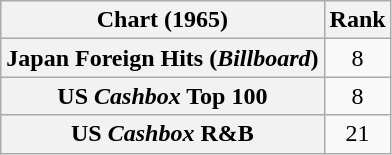<table class="wikitable plainrowheaders">
<tr>
<th>Chart (1965)</th>
<th>Rank</th>
</tr>
<tr>
<th scope="row">Japan Foreign Hits (<em>Billboard</em>)</th>
<td style="text-align:center;">8</td>
</tr>
<tr>
<th scope="row">US <em>Cashbox</em> Top 100</th>
<td style="text-align:center;">8</td>
</tr>
<tr>
<th scope="row">US <em>Cashbox</em> R&B</th>
<td style="text-align:center;">21</td>
</tr>
</table>
